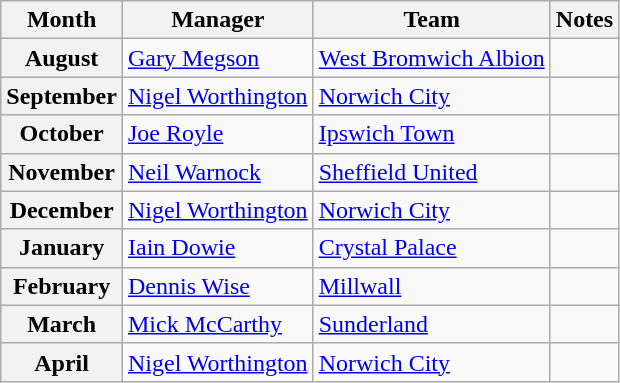<table class="wikitable">
<tr>
<th>Month</th>
<th>Manager</th>
<th>Team</th>
<th>Notes</th>
</tr>
<tr>
<th>August</th>
<td> <a href='#'>Gary Megson</a></td>
<td><a href='#'>West Bromwich Albion</a></td>
<td></td>
</tr>
<tr>
<th>September</th>
<td> <a href='#'>Nigel Worthington</a></td>
<td><a href='#'>Norwich City</a></td>
<td></td>
</tr>
<tr>
<th>October</th>
<td> <a href='#'>Joe Royle</a></td>
<td><a href='#'>Ipswich Town</a></td>
<td></td>
</tr>
<tr>
<th>November</th>
<td> <a href='#'>Neil Warnock</a></td>
<td><a href='#'>Sheffield United</a></td>
<td></td>
</tr>
<tr>
<th>December</th>
<td> <a href='#'>Nigel Worthington</a></td>
<td><a href='#'>Norwich City</a></td>
<td></td>
</tr>
<tr>
<th>January</th>
<td> <a href='#'>Iain Dowie</a></td>
<td><a href='#'>Crystal Palace</a></td>
<td></td>
</tr>
<tr>
<th>February</th>
<td> <a href='#'>Dennis Wise</a></td>
<td><a href='#'>Millwall</a></td>
<td></td>
</tr>
<tr>
<th>March</th>
<td> <a href='#'>Mick McCarthy</a></td>
<td><a href='#'>Sunderland</a></td>
<td></td>
</tr>
<tr>
<th>April</th>
<td> <a href='#'>Nigel Worthington</a></td>
<td><a href='#'>Norwich City</a></td>
<td></td>
</tr>
</table>
